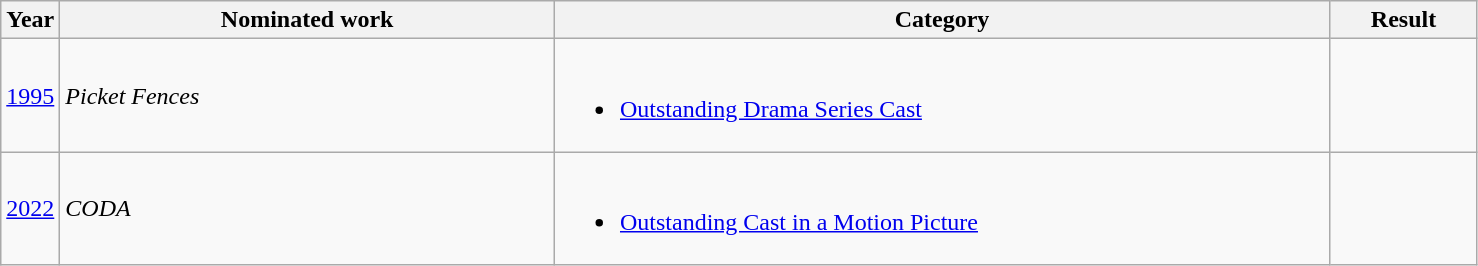<table class=wikitable>
<tr>
<th width=4%>Year</th>
<th width=33.5%>Nominated work</th>
<th width=52.5%>Category</th>
<th width=10%>Result</th>
</tr>
<tr>
<td><a href='#'>1995</a></td>
<td><em>Picket Fences</em></td>
<td><br><ul><li><a href='#'>Outstanding Drama Series Cast</a></li></ul></td>
<td></td>
</tr>
<tr>
<td><a href='#'>2022</a></td>
<td><em>CODA</em></td>
<td><br><ul><li><a href='#'>Outstanding Cast in a Motion Picture</a></li></ul></td>
<td></td>
</tr>
</table>
